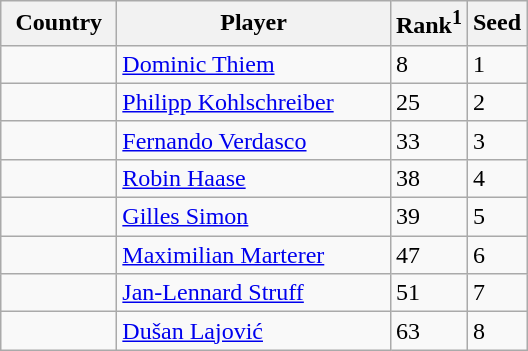<table class="sortable wikitable">
<tr>
<th width="70">Country</th>
<th width="175">Player</th>
<th>Rank<sup>1</sup></th>
<th>Seed</th>
</tr>
<tr>
<td></td>
<td><a href='#'>Dominic Thiem</a></td>
<td>8</td>
<td>1</td>
</tr>
<tr>
<td></td>
<td><a href='#'>Philipp Kohlschreiber</a></td>
<td>25</td>
<td>2</td>
</tr>
<tr>
<td></td>
<td><a href='#'>Fernando Verdasco</a></td>
<td>33</td>
<td>3</td>
</tr>
<tr>
<td></td>
<td><a href='#'>Robin Haase</a></td>
<td>38</td>
<td>4</td>
</tr>
<tr>
<td></td>
<td><a href='#'>Gilles Simon</a></td>
<td>39</td>
<td>5</td>
</tr>
<tr>
<td></td>
<td><a href='#'>Maximilian Marterer</a></td>
<td>47</td>
<td>6</td>
</tr>
<tr>
<td></td>
<td><a href='#'>Jan-Lennard Struff</a></td>
<td>51</td>
<td>7</td>
</tr>
<tr>
<td></td>
<td><a href='#'>Dušan Lajović</a></td>
<td>63</td>
<td>8</td>
</tr>
</table>
